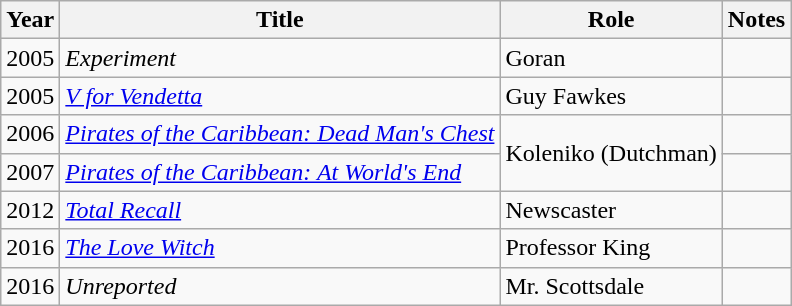<table class="wikitable">
<tr>
<th>Year</th>
<th>Title</th>
<th>Role</th>
<th>Notes</th>
</tr>
<tr>
<td>2005</td>
<td><em>Experiment</em></td>
<td>Goran</td>
<td></td>
</tr>
<tr>
<td>2005</td>
<td><em><a href='#'>V for Vendetta</a></em></td>
<td>Guy Fawkes</td>
<td></td>
</tr>
<tr>
<td>2006</td>
<td><em><a href='#'>Pirates of the Caribbean: Dead Man's Chest</a></em></td>
<td rowspan="2">Koleniko (Dutchman)</td>
<td></td>
</tr>
<tr>
<td>2007</td>
<td><em><a href='#'>Pirates of the Caribbean: At World's End</a></em></td>
<td></td>
</tr>
<tr>
<td>2012</td>
<td><em><a href='#'>Total Recall</a></em></td>
<td>Newscaster</td>
<td></td>
</tr>
<tr>
<td>2016</td>
<td><em><a href='#'>The Love Witch</a></em></td>
<td>Professor King</td>
<td></td>
</tr>
<tr>
<td>2016</td>
<td><em>Unreported</em></td>
<td>Mr. Scottsdale</td>
<td></td>
</tr>
</table>
